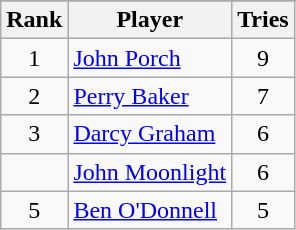<table class="wikitable sortable">
<tr>
</tr>
<tr>
<th>Rank</th>
<th>Player</th>
<th>Tries</th>
</tr>
<tr>
<td align=center>1</td>
<td> <a href='#'>John Porch</a></td>
<td align=center>9</td>
</tr>
<tr>
<td align=center>2</td>
<td> <a href='#'>Perry Baker</a></td>
<td align=center>7</td>
</tr>
<tr>
<td align=center>3</td>
<td> <a href='#'>Darcy Graham</a></td>
<td align=center>6</td>
</tr>
<tr>
<td align=center></td>
<td> <a href='#'>John Moonlight</a></td>
<td align=center>6</td>
</tr>
<tr>
<td align=center>5</td>
<td> <a href='#'>Ben O'Donnell</a></td>
<td align=center>5</td>
</tr>
</table>
